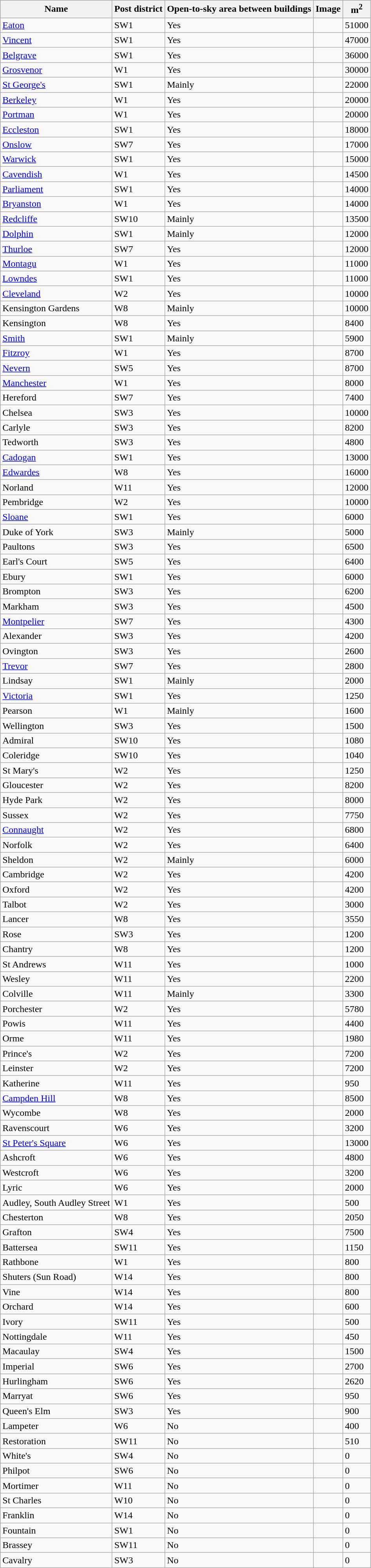<table class="wikitable sortable">
<tr>
<th>Name</th>
<th>Post district</th>
<th>Open-to-sky area between buildings</th>
<th>Image</th>
<th>m<sup>2</sup></th>
</tr>
<tr>
<td><a href='#'>Eaton</a></td>
<td>SW1</td>
<td>Yes</td>
<td></td>
<td>51000</td>
</tr>
<tr>
<td><a href='#'>Vincent</a></td>
<td>SW1</td>
<td>Yes</td>
<td></td>
<td>47000</td>
</tr>
<tr>
<td><a href='#'>Belgrave</a></td>
<td>SW1</td>
<td>Yes</td>
<td></td>
<td>36000</td>
</tr>
<tr>
<td><a href='#'>Grosvenor</a></td>
<td>W1</td>
<td>Yes</td>
<td></td>
<td>30000</td>
</tr>
<tr>
<td><a href='#'>St George's</a></td>
<td>SW1</td>
<td>Mainly</td>
<td></td>
<td>22000</td>
</tr>
<tr>
<td><a href='#'>Berkeley</a></td>
<td>W1</td>
<td>Yes</td>
<td></td>
<td>20000</td>
</tr>
<tr>
<td><a href='#'>Portman</a></td>
<td>W1</td>
<td>Yes</td>
<td></td>
<td>20000</td>
</tr>
<tr>
<td><a href='#'>Eccleston</a></td>
<td>SW1</td>
<td>Yes</td>
<td></td>
<td>18000</td>
</tr>
<tr>
<td><a href='#'>Onslow</a></td>
<td>SW7</td>
<td>Yes</td>
<td></td>
<td>17000</td>
</tr>
<tr>
<td><a href='#'>Warwick</a></td>
<td>SW1</td>
<td>Yes</td>
<td></td>
<td>15000</td>
</tr>
<tr>
<td><a href='#'>Cavendish</a></td>
<td>W1</td>
<td>Yes</td>
<td></td>
<td>14500</td>
</tr>
<tr>
<td><a href='#'>Parliament</a></td>
<td>SW1</td>
<td>Yes</td>
<td></td>
<td>14000</td>
</tr>
<tr>
<td><a href='#'>Bryanston</a></td>
<td>W1</td>
<td>Yes</td>
<td></td>
<td>14000</td>
</tr>
<tr>
<td><a href='#'>Redcliffe</a></td>
<td>SW10</td>
<td>Mainly</td>
<td></td>
<td>13500</td>
</tr>
<tr>
<td><a href='#'>Dolphin</a></td>
<td>SW1</td>
<td>Mainly</td>
<td></td>
<td>12000</td>
</tr>
<tr>
<td><a href='#'>Thurloe</a></td>
<td>SW7</td>
<td>Yes</td>
<td></td>
<td>12000</td>
</tr>
<tr>
<td><a href='#'>Montagu</a></td>
<td>W1</td>
<td>Yes</td>
<td></td>
<td>11000</td>
</tr>
<tr>
<td><a href='#'>Lowndes</a></td>
<td>SW1</td>
<td>Yes</td>
<td></td>
<td>11000</td>
</tr>
<tr>
<td><a href='#'>Cleveland</a></td>
<td>W2</td>
<td>Yes</td>
<td></td>
<td>10000</td>
</tr>
<tr>
<td>Kensington Gardens</td>
<td>W8</td>
<td>Mainly</td>
<td></td>
<td>10000</td>
</tr>
<tr>
<td>Kensington</td>
<td>W8</td>
<td>Yes</td>
<td></td>
<td>8400</td>
</tr>
<tr>
<td><a href='#'>Smith</a></td>
<td>SW1</td>
<td>Mainly</td>
<td></td>
<td>5900</td>
</tr>
<tr>
<td><a href='#'>Fitzroy</a></td>
<td>W1</td>
<td>Yes</td>
<td></td>
<td>8700</td>
</tr>
<tr>
<td><a href='#'>Nevern</a></td>
<td>SW5</td>
<td>Yes</td>
<td></td>
<td>8700</td>
</tr>
<tr>
<td><a href='#'>Manchester</a></td>
<td>W1</td>
<td>Yes</td>
<td></td>
<td>8000</td>
</tr>
<tr>
<td>Hereford</td>
<td>SW7</td>
<td>Yes</td>
<td></td>
<td>7400</td>
</tr>
<tr>
<td>Chelsea</td>
<td>SW3</td>
<td>Yes</td>
<td></td>
<td>10000</td>
</tr>
<tr>
<td>Carlyle</td>
<td>SW3</td>
<td>Yes</td>
<td></td>
<td>8200</td>
</tr>
<tr>
<td>Tedworth</td>
<td>SW3</td>
<td>Yes</td>
<td></td>
<td>4800</td>
</tr>
<tr>
<td><a href='#'>Cadogan</a></td>
<td>SW1</td>
<td>Yes</td>
<td></td>
<td>13000</td>
</tr>
<tr>
<td><a href='#'>Edwardes</a></td>
<td>W8</td>
<td>Yes</td>
<td></td>
<td>16000</td>
</tr>
<tr>
<td>Norland</td>
<td>W11</td>
<td>Yes</td>
<td></td>
<td>12000</td>
</tr>
<tr>
<td>Pembridge</td>
<td>W2</td>
<td>Yes</td>
<td></td>
<td>10000</td>
</tr>
<tr>
<td><a href='#'>Sloane</a></td>
<td>SW1</td>
<td>Yes</td>
<td></td>
<td>6000</td>
</tr>
<tr>
<td>Duke of York</td>
<td>SW3</td>
<td>Mainly</td>
<td></td>
<td>5000</td>
</tr>
<tr>
<td>Paultons</td>
<td>SW3</td>
<td>Yes</td>
<td></td>
<td>6500</td>
</tr>
<tr>
<td>Earl's Court</td>
<td>SW5</td>
<td>Yes</td>
<td></td>
<td>6400</td>
</tr>
<tr>
<td>Ebury</td>
<td>SW1</td>
<td>Yes</td>
<td></td>
<td>6000</td>
</tr>
<tr>
<td>Brompton</td>
<td>SW3</td>
<td>Yes</td>
<td></td>
<td>6200</td>
</tr>
<tr>
<td>Markham</td>
<td>SW3</td>
<td>Yes</td>
<td></td>
<td>4500</td>
</tr>
<tr>
<td><a href='#'>Montpelier</a></td>
<td>SW7</td>
<td>Yes</td>
<td></td>
<td>4300</td>
</tr>
<tr>
<td>Alexander</td>
<td>SW3</td>
<td>Yes</td>
<td></td>
<td>4200</td>
</tr>
<tr>
<td>Ovington</td>
<td>SW3</td>
<td>Yes</td>
<td></td>
<td>2600</td>
</tr>
<tr>
<td><a href='#'>Trevor</a></td>
<td>SW7</td>
<td>Yes</td>
<td></td>
<td>2800</td>
</tr>
<tr>
<td>Lindsay</td>
<td>SW1</td>
<td>Mainly</td>
<td></td>
<td>2000</td>
</tr>
<tr>
<td><a href='#'>Victoria</a></td>
<td>SW1</td>
<td>Yes</td>
<td></td>
<td>1250</td>
</tr>
<tr>
<td>Pearson</td>
<td>W1</td>
<td>Mainly</td>
<td></td>
<td>1600</td>
</tr>
<tr>
<td>Wellington</td>
<td>SW3</td>
<td>Yes</td>
<td></td>
<td>1500</td>
</tr>
<tr>
<td>Admiral</td>
<td>SW10</td>
<td>Yes</td>
<td></td>
<td>1080</td>
</tr>
<tr>
<td>Coleridge</td>
<td>SW10</td>
<td>Yes</td>
<td></td>
<td>1040</td>
</tr>
<tr>
<td>St Mary's</td>
<td>W2</td>
<td>Yes</td>
<td></td>
<td>1250</td>
</tr>
<tr>
<td>Gloucester</td>
<td>W2</td>
<td>Yes</td>
<td></td>
<td>8200</td>
</tr>
<tr>
<td>Hyde Park</td>
<td>W2</td>
<td>Yes</td>
<td></td>
<td>8000</td>
</tr>
<tr>
<td>Sussex</td>
<td>W2</td>
<td>Yes</td>
<td></td>
<td>7750</td>
</tr>
<tr>
<td><a href='#'>Connaught</a></td>
<td>W2</td>
<td>Yes</td>
<td></td>
<td>6800</td>
</tr>
<tr>
<td>Norfolk</td>
<td>W2</td>
<td>Yes</td>
<td></td>
<td>6400</td>
</tr>
<tr>
<td>Sheldon</td>
<td>W2</td>
<td>Mainly</td>
<td></td>
<td>6000</td>
</tr>
<tr>
<td>Cambridge</td>
<td>W2</td>
<td>Yes</td>
<td></td>
<td>4200</td>
</tr>
<tr>
<td>Oxford</td>
<td>W2</td>
<td>Yes</td>
<td></td>
<td>4200</td>
</tr>
<tr>
<td>Talbot</td>
<td>W2</td>
<td>Yes</td>
<td></td>
<td>3000</td>
</tr>
<tr>
<td>Lancer</td>
<td>W8</td>
<td>Yes</td>
<td></td>
<td>3550</td>
</tr>
<tr>
<td>Rose</td>
<td>SW3</td>
<td>Yes</td>
<td></td>
<td>1200</td>
</tr>
<tr>
<td>Chantry</td>
<td>W8</td>
<td>Yes</td>
<td></td>
<td>1200</td>
</tr>
<tr>
<td>St Andrews</td>
<td>W11</td>
<td>Yes</td>
<td></td>
<td>1000</td>
</tr>
<tr>
<td>Wesley</td>
<td>W11</td>
<td>Yes</td>
<td></td>
<td>2200</td>
</tr>
<tr>
<td>Colville</td>
<td>W11</td>
<td>Mainly</td>
<td></td>
<td>3300</td>
</tr>
<tr>
<td>Porchester</td>
<td>W2</td>
<td>Yes</td>
<td></td>
<td>5780</td>
</tr>
<tr>
<td>Powis</td>
<td>W11</td>
<td>Yes</td>
<td></td>
<td>4400</td>
</tr>
<tr>
<td>Orme</td>
<td>W11</td>
<td>Yes</td>
<td></td>
<td>1980</td>
</tr>
<tr>
<td>Prince's</td>
<td>W2</td>
<td>Yes</td>
<td></td>
<td>7200</td>
</tr>
<tr>
<td>Leinster</td>
<td>W2</td>
<td>Yes</td>
<td></td>
<td>7200</td>
</tr>
<tr>
<td>Katherine</td>
<td>W11</td>
<td>Yes</td>
<td></td>
<td>950</td>
</tr>
<tr>
<td><a href='#'>Campden Hill</a></td>
<td>W8</td>
<td>Yes</td>
<td></td>
<td>8500</td>
</tr>
<tr>
<td>Wycombe</td>
<td>W8</td>
<td>Yes</td>
<td></td>
<td>2000</td>
</tr>
<tr>
<td>Ravenscourt</td>
<td>W6</td>
<td>Yes</td>
<td></td>
<td>3200</td>
</tr>
<tr>
<td><a href='#'>St Peter's Square</a></td>
<td>W6</td>
<td>Yes</td>
<td></td>
<td>13000</td>
</tr>
<tr>
<td>Ashcroft</td>
<td>W6</td>
<td>Yes</td>
<td></td>
<td>4800</td>
</tr>
<tr>
<td>Westcroft</td>
<td>W6</td>
<td>Yes</td>
<td></td>
<td>3200</td>
</tr>
<tr>
<td>Lyric</td>
<td>W6</td>
<td>Yes</td>
<td></td>
<td>2000</td>
</tr>
<tr>
<td>Audley, South Audley Street</td>
<td>W1</td>
<td>Yes</td>
<td></td>
<td>500</td>
</tr>
<tr>
<td>Chesterton</td>
<td>W8</td>
<td>Yes</td>
<td></td>
<td>2050</td>
</tr>
<tr>
<td>Grafton</td>
<td>SW4</td>
<td>Yes</td>
<td></td>
<td>7500</td>
</tr>
<tr>
<td>Battersea</td>
<td>SW11</td>
<td>Yes</td>
<td></td>
<td>1150</td>
</tr>
<tr>
<td>Rathbone</td>
<td>W1</td>
<td>Yes</td>
<td></td>
<td>800</td>
</tr>
<tr>
<td>Shuters (Sun Road)</td>
<td>W14</td>
<td>Yes</td>
<td></td>
<td>800</td>
</tr>
<tr>
<td>Vine</td>
<td>W14</td>
<td>Yes</td>
<td></td>
<td>800</td>
</tr>
<tr>
<td>Orchard</td>
<td>W14</td>
<td>Yes</td>
<td></td>
<td>600</td>
</tr>
<tr>
<td>Ivory</td>
<td>SW11</td>
<td>Yes</td>
<td></td>
<td>500</td>
</tr>
<tr>
<td>Nottingdale</td>
<td>W11</td>
<td>Yes</td>
<td></td>
<td>450</td>
</tr>
<tr>
<td>Macaulay</td>
<td>SW4</td>
<td>Yes</td>
<td></td>
<td>1500</td>
</tr>
<tr>
<td>Imperial</td>
<td>SW6</td>
<td>Yes</td>
<td></td>
<td>2700</td>
</tr>
<tr>
<td>Hurlingham</td>
<td>SW6</td>
<td>Yes</td>
<td></td>
<td>2620</td>
</tr>
<tr>
<td>Marryat</td>
<td>SW6</td>
<td>Yes</td>
<td></td>
<td>950</td>
</tr>
<tr>
<td>Queen's Elm</td>
<td>SW3</td>
<td>Yes</td>
<td></td>
<td>900</td>
</tr>
<tr>
<td>Lampeter</td>
<td>W6</td>
<td>No</td>
<td></td>
<td>400</td>
</tr>
<tr>
<td>Restoration</td>
<td>SW11</td>
<td>No</td>
<td></td>
<td>510</td>
</tr>
<tr>
<td>White's</td>
<td>SW4</td>
<td>No</td>
<td></td>
<td>0</td>
</tr>
<tr>
<td>Philpot</td>
<td>SW6</td>
<td>No</td>
<td></td>
<td>0</td>
</tr>
<tr>
<td>Mortimer</td>
<td>W11</td>
<td>No</td>
<td></td>
<td>0</td>
</tr>
<tr>
<td>St Charles</td>
<td>W10</td>
<td>No</td>
<td></td>
<td>0</td>
</tr>
<tr>
<td>Franklin</td>
<td>W14</td>
<td>No</td>
<td></td>
<td>0</td>
</tr>
<tr>
<td>Fountain</td>
<td>SW1</td>
<td>No</td>
<td></td>
<td>0</td>
</tr>
<tr>
<td>Brassey</td>
<td>SW11</td>
<td>No</td>
<td></td>
<td>0</td>
</tr>
<tr>
<td>Cavalry</td>
<td>SW3</td>
<td>No</td>
<td></td>
<td>0</td>
</tr>
</table>
